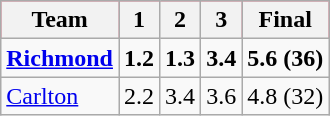<table class="wikitable" | align="left">
<tr bgcolor="#FF0033">
<th>Team</th>
<th>1</th>
<th>2</th>
<th>3</th>
<th>Final</th>
</tr>
<tr>
<td><strong><a href='#'>Richmond</a></strong></td>
<td><strong>1.2</strong></td>
<td><strong>1.3</strong></td>
<td><strong>3.4</strong></td>
<td><strong>5.6 (36)</strong></td>
</tr>
<tr>
<td><a href='#'>Carlton</a></td>
<td>2.2</td>
<td>3.4</td>
<td>3.6</td>
<td>4.8 (32)</td>
</tr>
</table>
